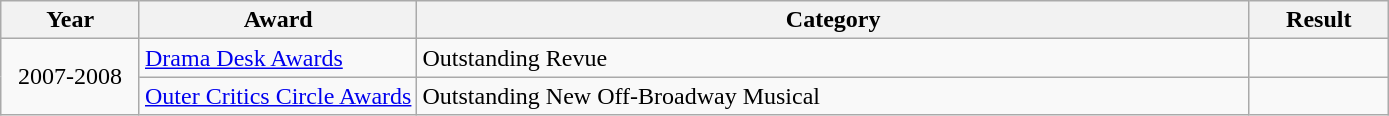<table class="wikitable">
<tr>
<th scope="col" style="width:10%;">Year</th>
<th scope="col" style="width:20%;">Award</th>
<th scope="col" style="width:60%;">Category</th>
<th scope="col" style="width:10%;">Result</th>
</tr>
<tr>
<td rowspan="2" style="text-align:center;">2007-2008</td>
<td><a href='#'>Drama Desk Awards</a></td>
<td>Outstanding Revue</td>
<td></td>
</tr>
<tr>
<td><a href='#'>Outer Critics Circle Awards</a></td>
<td>Outstanding New Off-Broadway Musical</td>
<td></td>
</tr>
</table>
